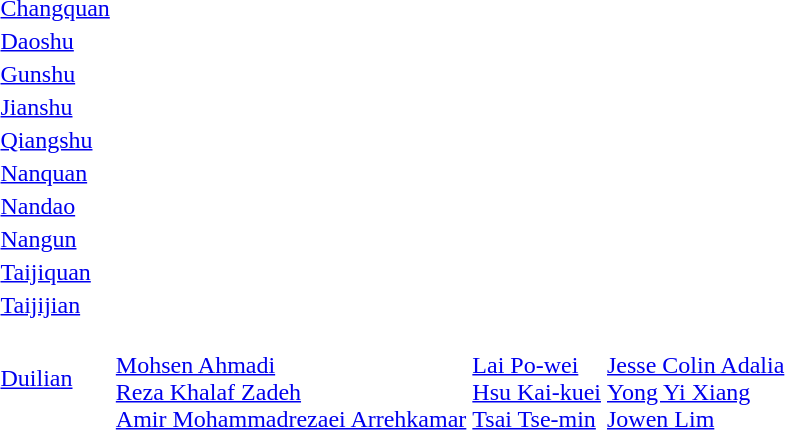<table>
<tr>
<td><a href='#'>Changquan</a></td>
<td></td>
<td></td>
<td></td>
</tr>
<tr>
<td><a href='#'>Daoshu</a></td>
<td></td>
<td></td>
<td></td>
</tr>
<tr>
<td><a href='#'>Gunshu</a></td>
<td></td>
<td></td>
<td></td>
</tr>
<tr>
<td><a href='#'>Jianshu</a></td>
<td></td>
<td></td>
<td></td>
</tr>
<tr>
<td><a href='#'>Qiangshu</a></td>
<td></td>
<td></td>
<td></td>
</tr>
<tr>
<td><a href='#'>Nanquan</a></td>
<td></td>
<td></td>
<td></td>
</tr>
<tr>
<td><a href='#'>Nandao</a></td>
<td></td>
<td></td>
<td></td>
</tr>
<tr>
<td><a href='#'>Nangun</a></td>
<td></td>
<td></td>
<td></td>
</tr>
<tr>
<td><a href='#'>Taijiquan</a></td>
<td></td>
<td></td>
<td></td>
</tr>
<tr>
<td><a href='#'>Taijijian</a></td>
<td></td>
<td></td>
<td></td>
</tr>
<tr>
<td><a href='#'>Duilian</a></td>
<td><br><a href='#'>Mohsen Ahmadi</a><br> <a href='#'>Reza Khalaf Zadeh</a><br><a href='#'>Amir Mohammadrezaei Arrehkamar</a></td>
<td><br><a href='#'>Lai Po-wei</a><br><a href='#'>Hsu Kai-kuei</a><br><a href='#'>Tsai Tse-min</a></td>
<td><br><a href='#'>Jesse Colin Adalia</a><br><a href='#'>Yong Yi Xiang</a><br><a href='#'>Jowen Lim</a></td>
</tr>
</table>
